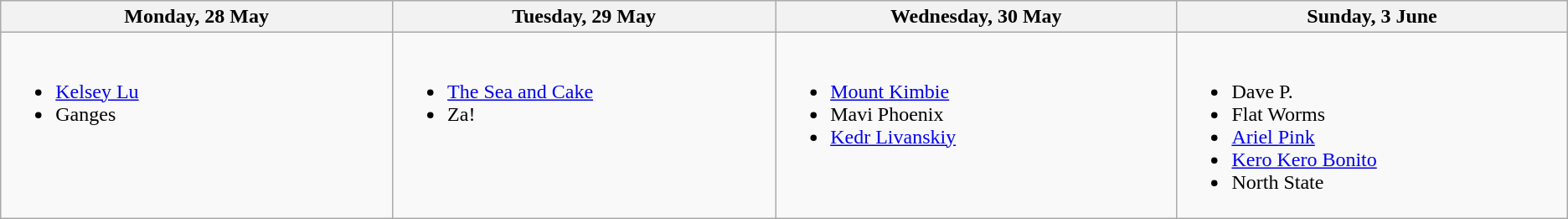<table class="wikitable">
<tr>
<th width="500">Monday, 28 May</th>
<th width="500">Tuesday, 29 May</th>
<th width="500">Wednesday, 30 May</th>
<th width="500">Sunday, 3 June</th>
</tr>
<tr valign="top">
<td><br><ul><li><a href='#'>Kelsey Lu</a></li><li>Ganges</li></ul></td>
<td><br><ul><li><a href='#'>The Sea and Cake</a></li><li>Za!</li></ul></td>
<td><br><ul><li><a href='#'>Mount Kimbie</a></li><li>Mavi Phoenix</li><li><a href='#'>Kedr Livanskiy</a></li></ul></td>
<td><br><ul><li>Dave P.</li><li>Flat Worms</li><li><a href='#'>Ariel Pink</a></li><li><a href='#'>Kero Kero Bonito</a></li><li>North State</li></ul></td>
</tr>
</table>
